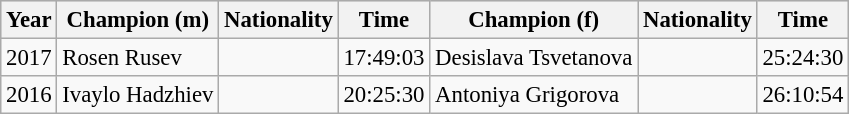<table class="wikitable sortable" style=" font-size: 95%;">
<tr bgcolor="#dfdfdf">
<th>Year</th>
<th>Champion (m)</th>
<th>Nationality</th>
<th>Time</th>
<th>Champion (f)</th>
<th>Nationality</th>
<th>Time</th>
</tr>
<tr>
<td>2017</td>
<td>Rosen Rusev</td>
<td></td>
<td>17:49:03</td>
<td>Desislava Tsvetanova</td>
<td></td>
<td>25:24:30</td>
</tr>
<tr>
<td>2016</td>
<td>Ivaylo Hadzhiev</td>
<td></td>
<td>20:25:30</td>
<td>Antoniya Grigorova</td>
<td></td>
<td>26:10:54</td>
</tr>
</table>
